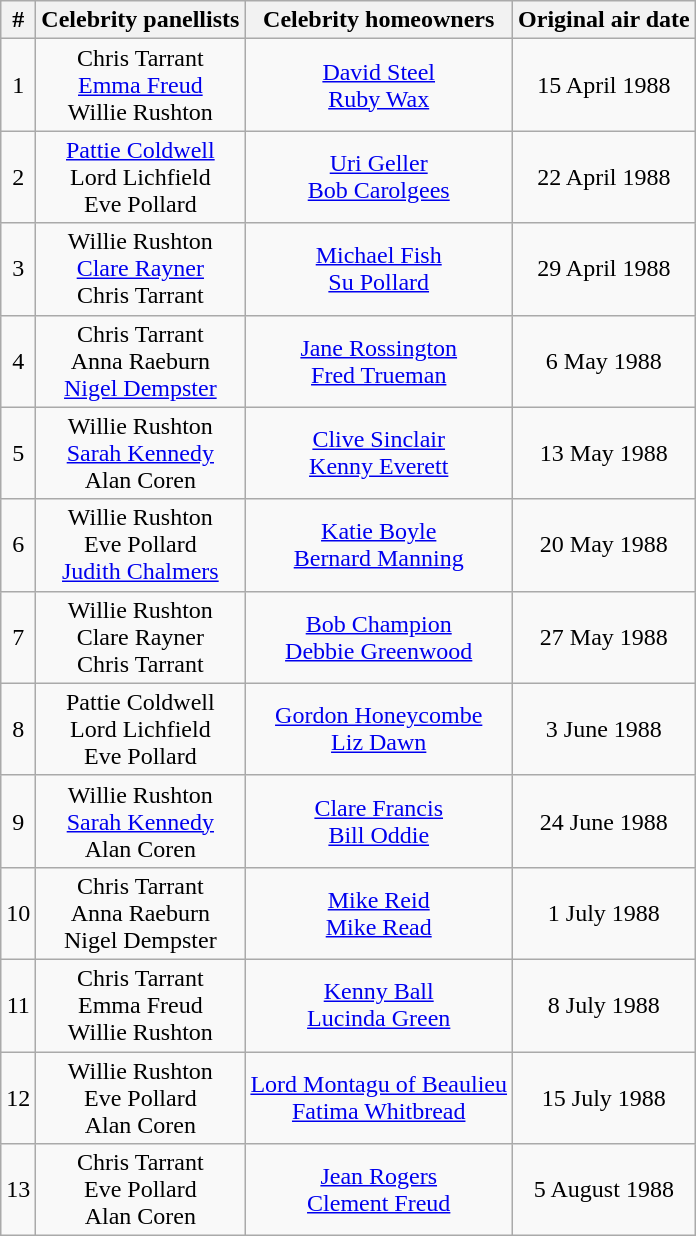<table class="wikitable" style="text-align:center">
<tr>
<th>#</th>
<th>Celebrity panellists</th>
<th>Celebrity homeowners</th>
<th>Original air date</th>
</tr>
<tr>
<td>1</td>
<td>Chris Tarrant<br><a href='#'>Emma Freud</a><br>Willie Rushton</td>
<td><a href='#'>David Steel</a><br><a href='#'>Ruby Wax</a></td>
<td>15 April 1988</td>
</tr>
<tr>
<td>2</td>
<td><a href='#'>Pattie Coldwell</a><br>Lord Lichfield<br>Eve Pollard</td>
<td><a href='#'>Uri Geller</a><br><a href='#'>Bob Carolgees</a></td>
<td>22 April 1988</td>
</tr>
<tr>
<td>3</td>
<td>Willie Rushton<br><a href='#'>Clare Rayner</a><br>Chris Tarrant</td>
<td><a href='#'>Michael Fish</a><br><a href='#'>Su Pollard</a></td>
<td>29 April 1988</td>
</tr>
<tr>
<td>4</td>
<td>Chris Tarrant<br>Anna Raeburn<br><a href='#'>Nigel Dempster</a></td>
<td><a href='#'>Jane Rossington</a><br><a href='#'>Fred Trueman</a></td>
<td>6 May 1988</td>
</tr>
<tr>
<td>5</td>
<td>Willie Rushton<br><a href='#'>Sarah Kennedy</a><br>Alan Coren</td>
<td><a href='#'>Clive Sinclair</a><br><a href='#'>Kenny Everett</a></td>
<td>13 May 1988</td>
</tr>
<tr>
<td>6</td>
<td>Willie Rushton<br>Eve Pollard<br><a href='#'>Judith Chalmers</a></td>
<td><a href='#'>Katie Boyle</a><br><a href='#'>Bernard Manning</a></td>
<td>20 May 1988</td>
</tr>
<tr>
<td>7</td>
<td>Willie Rushton<br>Clare Rayner<br>Chris Tarrant</td>
<td><a href='#'>Bob Champion</a><br><a href='#'>Debbie Greenwood</a></td>
<td>27 May 1988</td>
</tr>
<tr>
<td>8</td>
<td>Pattie Coldwell<br>Lord Lichfield<br>Eve Pollard</td>
<td><a href='#'>Gordon Honeycombe</a><br><a href='#'>Liz Dawn</a></td>
<td>3 June 1988</td>
</tr>
<tr>
<td>9</td>
<td>Willie Rushton<br><a href='#'>Sarah Kennedy</a><br>Alan Coren</td>
<td><a href='#'>Clare Francis</a><br><a href='#'>Bill Oddie</a></td>
<td>24 June 1988</td>
</tr>
<tr>
<td>10</td>
<td>Chris Tarrant<br>Anna Raeburn<br>Nigel Dempster</td>
<td><a href='#'>Mike Reid</a><br><a href='#'>Mike Read</a></td>
<td>1 July 1988</td>
</tr>
<tr>
<td>11</td>
<td>Chris Tarrant<br>Emma Freud<br>Willie Rushton</td>
<td><a href='#'>Kenny Ball</a><br><a href='#'>Lucinda Green</a></td>
<td>8 July 1988</td>
</tr>
<tr>
<td>12</td>
<td>Willie Rushton<br>Eve Pollard<br>Alan Coren</td>
<td><a href='#'>Lord Montagu of Beaulieu</a><br><a href='#'>Fatima Whitbread</a></td>
<td>15 July 1988</td>
</tr>
<tr>
<td>13</td>
<td>Chris Tarrant <br>Eve Pollard <br>Alan Coren</td>
<td><a href='#'>Jean Rogers</a><br><a href='#'>Clement Freud</a></td>
<td>5 August 1988</td>
</tr>
</table>
